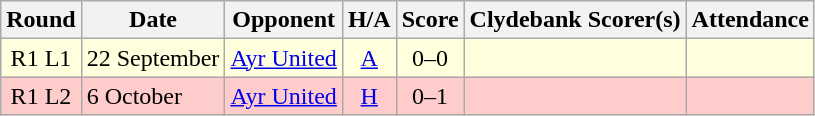<table class="wikitable" style="text-align:center">
<tr>
<th>Round</th>
<th>Date</th>
<th>Opponent</th>
<th>H/A</th>
<th>Score</th>
<th>Clydebank Scorer(s)</th>
<th>Attendance</th>
</tr>
<tr bgcolor=#FFFFDD>
<td>R1 L1</td>
<td align=left>22 September</td>
<td align=left><a href='#'>Ayr United</a></td>
<td><a href='#'>A</a></td>
<td>0–0</td>
<td align=left></td>
<td></td>
</tr>
<tr bgcolor=#FFCCCC>
<td>R1 L2</td>
<td align=left>6 October</td>
<td align=left><a href='#'>Ayr United</a></td>
<td><a href='#'>H</a></td>
<td>0–1</td>
<td align=left></td>
<td></td>
</tr>
</table>
